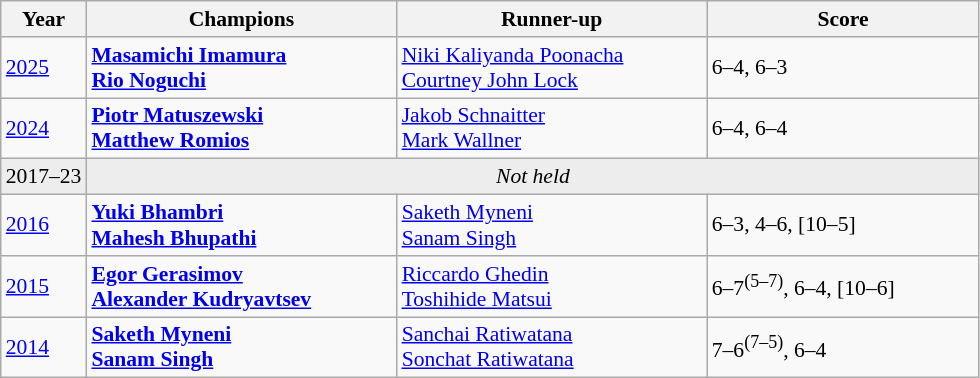<table class="wikitable" style="font-size:90%">
<tr>
<th>Year</th>
<th width="200">Champions</th>
<th width="200">Runner-up</th>
<th width="175">Score</th>
</tr>
<tr>
<td><a href='#'>2025</a></td>
<td> <strong><a href='#'>Masamichi Imamura</a></strong><br>  <strong><a href='#'>Rio Noguchi</a></strong></td>
<td> <a href='#'>Niki Kaliyanda Poonacha</a><br>  <a href='#'>Courtney John Lock</a></td>
<td>6–4, 6–3</td>
</tr>
<tr>
<td><a href='#'>2024</a></td>
<td> <strong><a href='#'>Piotr Matuszewski</a></strong><br>  <strong><a href='#'>Matthew Romios</a></strong></td>
<td> <a href='#'>Jakob Schnaitter</a><br>  <a href='#'>Mark Wallner</a></td>
<td>6–4, 6–4</td>
</tr>
<tr>
<td style="background:#ededed">2017–23</td>
<td colspan=3 align=center style="background:#ededed"><em>Not held</em></td>
</tr>
<tr>
<td><a href='#'>2016</a></td>
<td> <strong><a href='#'>Yuki Bhambri</a></strong><br>  <strong><a href='#'>Mahesh Bhupathi</a></strong></td>
<td> <a href='#'>Saketh Myneni</a><br>  <a href='#'>Sanam Singh</a></td>
<td>6–3, 4–6, [10–5]</td>
</tr>
<tr>
<td><a href='#'>2015</a></td>
<td> <strong><a href='#'>Egor Gerasimov</a></strong><br>  <strong><a href='#'>Alexander Kudryavtsev</a></strong></td>
<td> <a href='#'>Riccardo Ghedin</a><br>  <a href='#'>Toshihide Matsui</a></td>
<td>6–7<sup>(5–7)</sup>, 6–4, [10–6]</td>
</tr>
<tr>
<td><a href='#'>2014</a></td>
<td> <strong><a href='#'>Saketh Myneni</a></strong><br> <strong><a href='#'>Sanam Singh</a></strong></td>
<td> <a href='#'>Sanchai Ratiwatana</a><br> <a href='#'>Sonchat Ratiwatana</a></td>
<td>7–6<sup>(7–5)</sup>, 6–4</td>
</tr>
</table>
